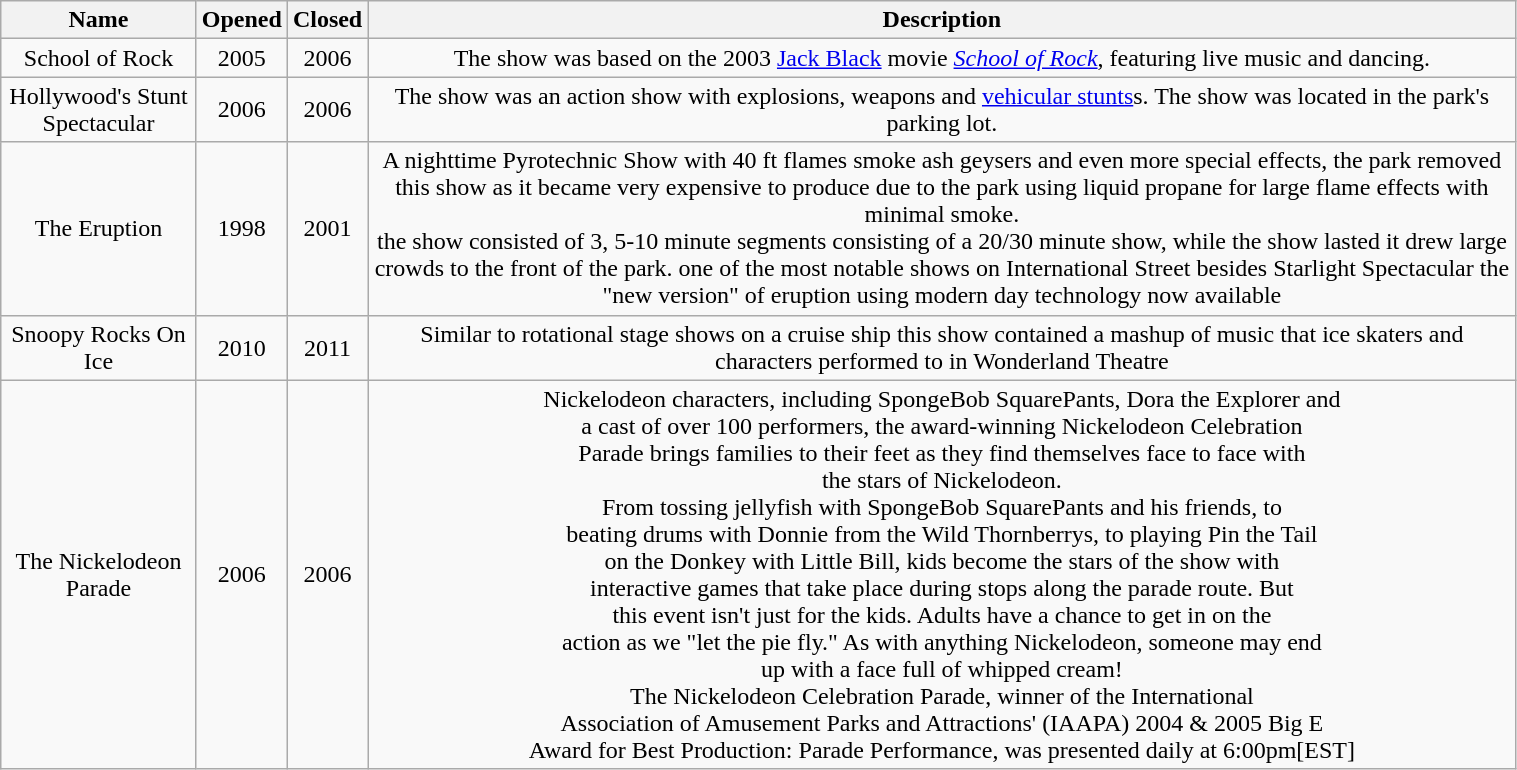<table class="wikitable sortable" style="text-align:center; width:80%;">
<tr>
<th scope="col">Name</th>
<th scope="col">Opened</th>
<th scope="col">Closed</th>
<th scope="col" class="unsortable">Description</th>
</tr>
<tr>
<td>School of Rock</td>
<td>2005</td>
<td>2006</td>
<td>The show was based on the 2003 <a href='#'>Jack Black</a> movie <em><a href='#'>School of Rock</a></em>, featuring live music and dancing.</td>
</tr>
<tr>
<td>Hollywood's Stunt Spectacular</td>
<td>2006</td>
<td>2006</td>
<td>The show was an action show with explosions, weapons and <a href='#'>vehicular stunts</a>s. The show was located in the park's parking lot.</td>
</tr>
<tr>
<td>The Eruption</td>
<td>1998</td>
<td>2001</td>
<td>A nighttime Pyrotechnic Show with 40 ft flames smoke ash geysers and even more special effects, the park removed this show as it became very expensive to produce due to the park using liquid propane for large flame effects with minimal smoke.<br>the show consisted of 3, 5-10 minute segments consisting of a 20/30 minute show, while the show lasted it drew large crowds to the front of the park. one of the most notable shows on International Street besides Starlight Spectacular the "new version" of eruption using modern day technology now available</td>
</tr>
<tr>
<td>Snoopy Rocks On Ice</td>
<td>2010</td>
<td>2011</td>
<td>Similar to rotational stage shows on a cruise ship this show contained a mashup of music that ice skaters and characters performed to in Wonderland Theatre</td>
</tr>
<tr>
<td>The Nickelodeon Parade</td>
<td>2006</td>
<td>2006</td>
<td>Nickelodeon characters, including SpongeBob SquarePants, Dora the Explorer and<br>a cast of over 100 performers, the award-winning Nickelodeon Celebration<br>Parade brings families to their feet as they find themselves face to face with<br>the stars of Nickelodeon.<br>From tossing jellyfish with SpongeBob SquarePants and his friends, to<br>beating drums with Donnie from the Wild Thornberrys, to playing Pin the Tail<br>on the Donkey with Little Bill, kids become the stars of the show with<br>interactive games that take place during stops along the parade route. But<br>this event isn't just for the kids. Adults have a chance to get in on the<br>action as we "let the pie fly." As with anything Nickelodeon, someone may end<br>up with a face full of whipped cream!<br>The Nickelodeon Celebration Parade, winner of the International<br>Association of Amusement Parks and Attractions' (IAAPA) 2004 & 2005 Big E<br>Award for Best Production: Parade Performance, was presented daily at 6:00pm[EST]</td>
</tr>
</table>
